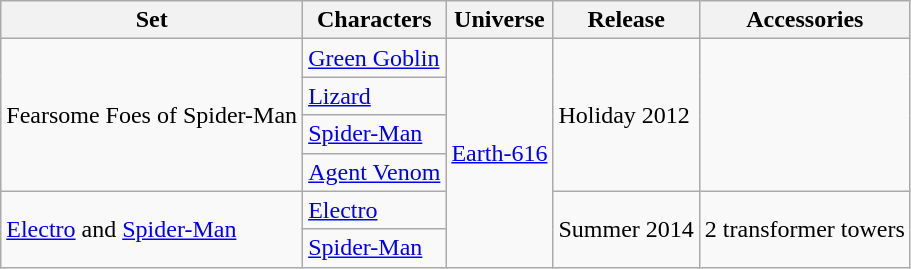<table class="wikitable sortable">
<tr>
<th>Set</th>
<th>Characters</th>
<th>Universe</th>
<th>Release</th>
<th>Accessories</th>
</tr>
<tr>
<td rowspan=4>Fearsome Foes of Spider-Man</td>
<td><a href='#'>Green Goblin</a></td>
<td rowspan=6><a href='#'>Earth-616</a></td>
<td rowspan=4>Holiday 2012</td>
<td rowspan=4></td>
</tr>
<tr>
<td><a href='#'>Lizard</a></td>
</tr>
<tr>
<td><a href='#'>Spider-Man</a></td>
</tr>
<tr>
<td><a href='#'>Agent Venom</a></td>
</tr>
<tr>
<td rowspan=2><a href='#'>Electro</a> and <a href='#'>Spider-Man</a></td>
<td><a href='#'>Electro</a></td>
<td rowspan=2>Summer 2014</td>
<td rowspan=2>2 transformer towers</td>
</tr>
<tr>
<td><a href='#'>Spider-Man</a></td>
</tr>
</table>
